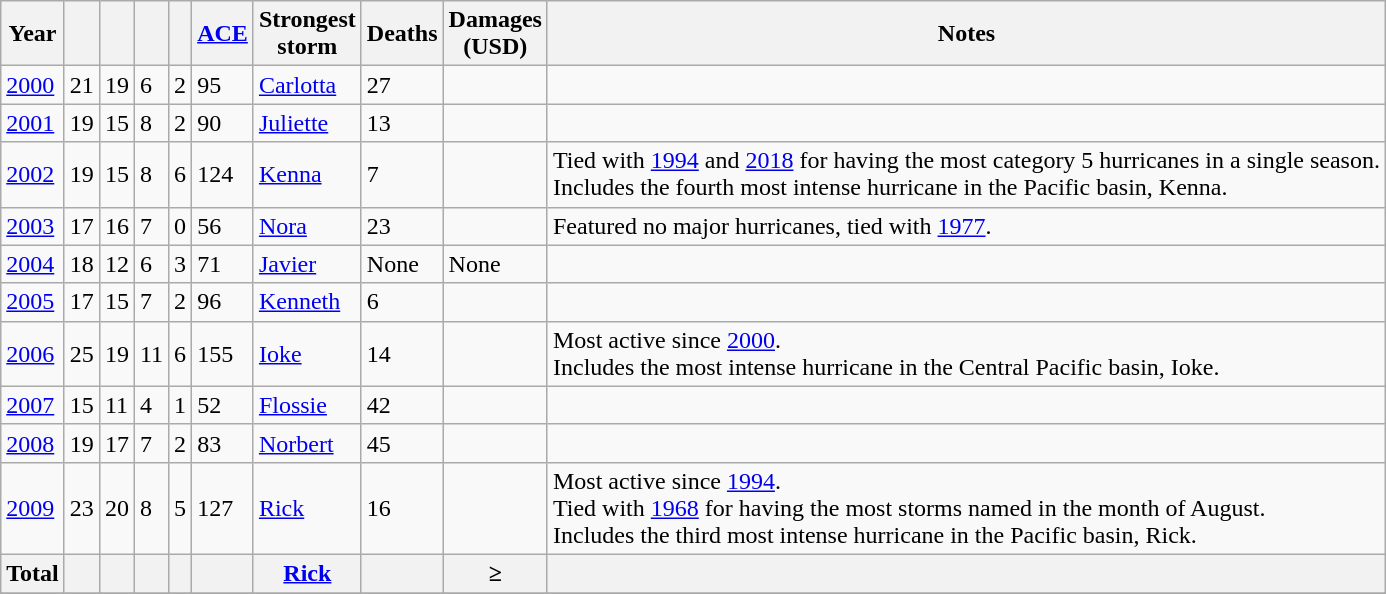<table class="wikitable sortable">
<tr>
<th>Year</th>
<th></th>
<th></th>
<th></th>
<th></th>
<th><a href='#'>ACE</a></th>
<th>Strongest<br>storm</th>
<th>Deaths</th>
<th>Damages<br>(USD)</th>
<th>Notes</th>
</tr>
<tr>
<td><a href='#'>2000</a></td>
<td>21</td>
<td>19</td>
<td>6</td>
<td>2</td>
<td>95</td>
<td> <a href='#'>Carlotta</a></td>
<td>27</td>
<td></td>
<td></td>
</tr>
<tr>
<td><a href='#'>2001</a></td>
<td>19</td>
<td>15</td>
<td>8</td>
<td>2</td>
<td>90</td>
<td> <a href='#'>Juliette</a></td>
<td>13</td>
<td></td>
<td></td>
</tr>
<tr>
<td><a href='#'>2002</a></td>
<td>19</td>
<td>15</td>
<td>8</td>
<td>6</td>
<td>124</td>
<td> <a href='#'>Kenna</a></td>
<td>7</td>
<td></td>
<td>Tied with <a href='#'>1994</a> and <a href='#'>2018</a> for having the most category 5 hurricanes in a single season. <br> Includes the fourth most intense hurricane in the Pacific basin, Kenna.</td>
</tr>
<tr>
<td><a href='#'>2003</a></td>
<td>17</td>
<td>16</td>
<td>7</td>
<td>0</td>
<td>56</td>
<td> <a href='#'>Nora</a></td>
<td>23</td>
<td></td>
<td>Featured no major hurricanes, tied with <a href='#'>1977</a>.</td>
</tr>
<tr>
<td><a href='#'>2004</a></td>
<td>18</td>
<td>12</td>
<td>6</td>
<td>3</td>
<td>71</td>
<td> <a href='#'>Javier</a></td>
<td>None</td>
<td>None</td>
<td></td>
</tr>
<tr>
<td><a href='#'>2005</a></td>
<td>17</td>
<td>15</td>
<td>7</td>
<td>2</td>
<td>96</td>
<td> <a href='#'>Kenneth</a></td>
<td>6</td>
<td></td>
<td></td>
</tr>
<tr>
<td><a href='#'>2006</a></td>
<td>25</td>
<td>19</td>
<td>11</td>
<td>6</td>
<td>155</td>
<td> <a href='#'>Ioke</a></td>
<td>14</td>
<td></td>
<td>Most active since <a href='#'>2000</a>. <br> Includes the most intense hurricane in the Central Pacific basin, Ioke.</td>
</tr>
<tr>
<td><a href='#'>2007</a></td>
<td>15</td>
<td>11</td>
<td>4</td>
<td>1</td>
<td>52</td>
<td> <a href='#'>Flossie</a></td>
<td>42</td>
<td></td>
<td></td>
</tr>
<tr>
<td><a href='#'>2008</a></td>
<td>19</td>
<td>17</td>
<td>7</td>
<td>2</td>
<td>83</td>
<td> <a href='#'>Norbert</a></td>
<td>45</td>
<td></td>
<td></td>
</tr>
<tr>
<td><a href='#'>2009</a></td>
<td>23</td>
<td>20</td>
<td>8</td>
<td>5</td>
<td>127</td>
<td> <a href='#'>Rick</a></td>
<td>16</td>
<td></td>
<td>Most active since <a href='#'>1994</a>. <br> Tied with <a href='#'>1968</a> for having the most storms named in the month of August. <br> Includes the third most intense hurricane in the Pacific basin, Rick.</td>
</tr>
<tr class="sortbottom">
<th>Total</th>
<th></th>
<th></th>
<th></th>
<th></th>
<th></th>
<th><a href='#'>Rick</a></th>
<th></th>
<th>≥</th>
<th></th>
</tr>
<tr>
</tr>
</table>
